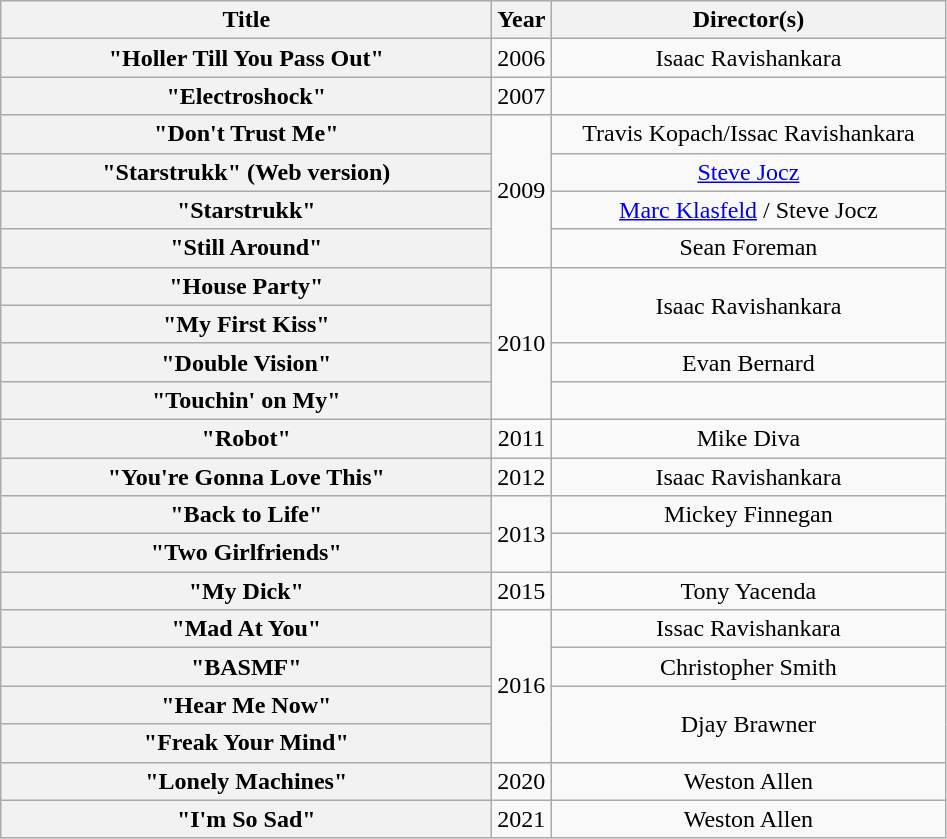<table class="wikitable plainrowheaders" style="text-align:center;">
<tr>
<th scope="col" style="width:20em;">Title</th>
<th scope="col">Year</th>
<th scope="col" style="width:16em;">Director(s)</th>
</tr>
<tr>
<th scope="row">"Holler Till You Pass Out"</th>
<td>2006</td>
<td>Isaac Ravishankara</td>
</tr>
<tr>
<th scope="row">"Electroshock"</th>
<td>2007</td>
<td></td>
</tr>
<tr>
<th scope="row">"Don't Trust Me"</th>
<td rowspan="4">2009</td>
<td>Travis Kopach/Issac Ravishankara</td>
</tr>
<tr>
<th scope="row">"Starstrukk" (Web version)</th>
<td><a href='#'>Steve Jocz</a></td>
</tr>
<tr>
<th scope="row">"Starstrukk"</th>
<td><a href='#'>Marc Klasfeld</a> / Steve Jocz</td>
</tr>
<tr>
<th scope="row">"Still Around"</th>
<td>Sean Foreman</td>
</tr>
<tr>
<th scope="row">"House Party"</th>
<td rowspan="4">2010</td>
<td rowspan="2">Isaac Ravishankara</td>
</tr>
<tr>
<th scope="row">"My First Kiss"</th>
</tr>
<tr>
<th scope="row">"Double Vision"</th>
<td>Evan Bernard</td>
</tr>
<tr>
<th scope="row">"Touchin' on My"</th>
<td></td>
</tr>
<tr>
<th scope="row">"Robot"</th>
<td>2011</td>
<td>Mike Diva</td>
</tr>
<tr>
<th scope="row">"You're Gonna Love This"</th>
<td>2012</td>
<td>Isaac Ravishankara</td>
</tr>
<tr>
<th scope="row">"Back to Life"</th>
<td rowspan="2">2013</td>
<td>Mickey Finnegan</td>
</tr>
<tr>
<th scope="row">"Two Girlfriends"</th>
<td></td>
</tr>
<tr>
<th scope="row">"My Dick"</th>
<td>2015</td>
<td>Tony Yacenda</td>
</tr>
<tr>
<th scope="row">"Mad At You"</th>
<td rowspan="4">2016</td>
<td>Issac Ravishankara</td>
</tr>
<tr>
<th scope="row">"BASMF"</th>
<td>Christopher Smith</td>
</tr>
<tr>
<th scope="row">"Hear Me Now"</th>
<td rowspan="2">Djay Brawner</td>
</tr>
<tr>
<th scope="row">"Freak Your Mind"</th>
</tr>
<tr>
<th scope="row">"Lonely Machines"</th>
<td>2020</td>
<td>Weston Allen</td>
</tr>
<tr>
<th scope="row">"I'm So Sad"</th>
<td>2021</td>
<td>Weston Allen</td>
</tr>
</table>
